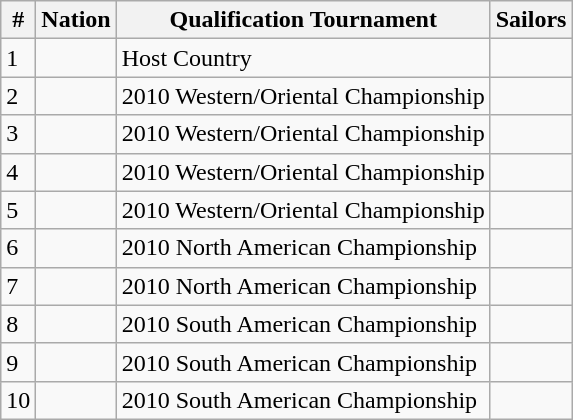<table class="wikitable">
<tr>
<th>#</th>
<th>Nation</th>
<th>Qualification Tournament</th>
<th>Sailors</th>
</tr>
<tr>
<td>1</td>
<td></td>
<td>Host Country</td>
<td></td>
</tr>
<tr>
<td>2</td>
<td></td>
<td>2010 Western/Oriental Championship</td>
<td></td>
</tr>
<tr>
<td>3</td>
<td></td>
<td>2010 Western/Oriental Championship</td>
<td></td>
</tr>
<tr>
<td>4</td>
<td></td>
<td>2010 Western/Oriental Championship</td>
<td></td>
</tr>
<tr>
<td>5</td>
<td></td>
<td>2010 Western/Oriental Championship</td>
<td></td>
</tr>
<tr>
<td>6</td>
<td></td>
<td>2010 North American Championship</td>
<td></td>
</tr>
<tr>
<td>7</td>
<td></td>
<td>2010 North American Championship</td>
<td></td>
</tr>
<tr>
<td>8</td>
<td></td>
<td>2010 South American Championship</td>
<td></td>
</tr>
<tr>
<td>9</td>
<td></td>
<td>2010 South American Championship</td>
<td></td>
</tr>
<tr>
<td>10</td>
<td></td>
<td>2010 South American Championship</td>
<td></td>
</tr>
</table>
